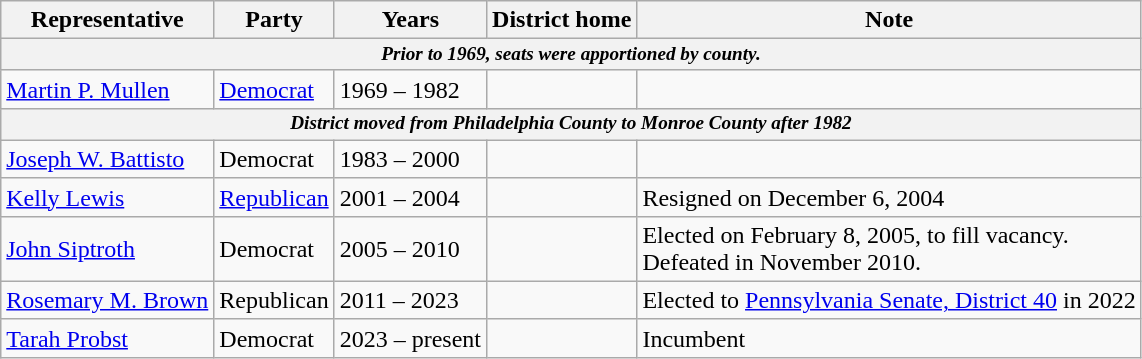<table class=wikitable>
<tr valign=bottom>
<th>Representative</th>
<th>Party</th>
<th>Years</th>
<th>District home</th>
<th>Note</th>
</tr>
<tr>
<th colspan=5 style="font-size: 80%;"><em>Prior to 1969, seats were apportioned by county.</em></th>
</tr>
<tr>
<td><a href='#'>Martin P. Mullen</a></td>
<td><a href='#'>Democrat</a></td>
<td>1969 – 1982</td>
<td></td>
<td></td>
</tr>
<tr>
<th colspan=5 style="font-size: 80%;"><em>District moved from Philadelphia County to Monroe County after 1982</em></th>
</tr>
<tr>
<td><a href='#'>Joseph W. Battisto</a></td>
<td>Democrat</td>
<td>1983 – 2000</td>
<td></td>
<td></td>
</tr>
<tr>
<td><a href='#'>Kelly Lewis</a></td>
<td><a href='#'>Republican</a></td>
<td>2001 – 2004</td>
<td></td>
<td>Resigned on December 6, 2004</td>
</tr>
<tr>
<td><a href='#'>John Siptroth</a></td>
<td>Democrat</td>
<td>2005 – 2010</td>
<td></td>
<td>Elected on February 8, 2005, to fill vacancy.<br>Defeated in November 2010.</td>
</tr>
<tr>
<td><a href='#'>Rosemary M. Brown</a></td>
<td>Republican</td>
<td>2011 – 2023</td>
<td></td>
<td>Elected to <a href='#'>Pennsylvania Senate, District 40</a> in 2022</td>
</tr>
<tr>
<td><a href='#'>Tarah Probst</a></td>
<td>Democrat</td>
<td>2023 – present</td>
<td></td>
<td>Incumbent</td>
</tr>
</table>
